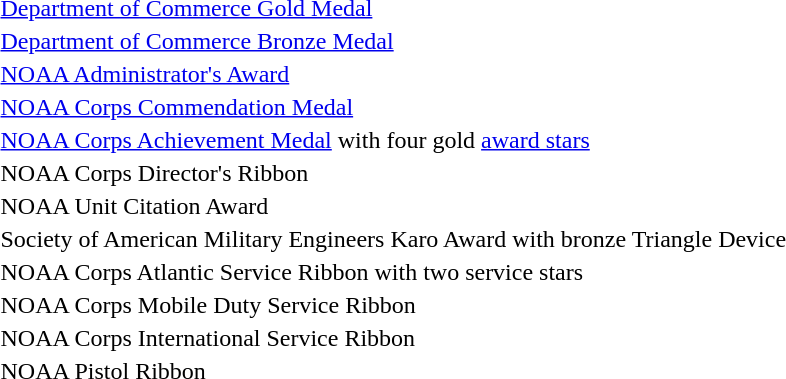<table>
<tr>
<td></td>
<td><a href='#'>Department of Commerce Gold Medal</a></td>
</tr>
<tr>
<td></td>
<td><a href='#'>Department of Commerce Bronze Medal</a></td>
</tr>
<tr>
<td></td>
<td><a href='#'>NOAA Administrator's Award</a></td>
</tr>
<tr>
<td></td>
<td><a href='#'>NOAA Corps Commendation Medal</a></td>
</tr>
<tr>
<td><span></span><span></span><span></span><span></span></td>
<td><a href='#'>NOAA Corps Achievement Medal</a> with four gold <a href='#'>award stars</a></td>
</tr>
<tr>
<td></td>
<td>NOAA Corps Director's Ribbon</td>
</tr>
<tr>
<td></td>
<td>NOAA Unit Citation Award</td>
</tr>
<tr>
<td></td>
<td>Society of American Military Engineers Karo Award with bronze Triangle Device</td>
</tr>
<tr>
<td><span></span><span></span></td>
<td>NOAA Corps Atlantic Service Ribbon with two service stars</td>
</tr>
<tr>
<td></td>
<td>NOAA Corps Mobile Duty Service Ribbon</td>
</tr>
<tr>
<td></td>
<td>NOAA Corps International Service Ribbon</td>
</tr>
<tr>
<td></td>
<td>NOAA Pistol Ribbon</td>
</tr>
</table>
